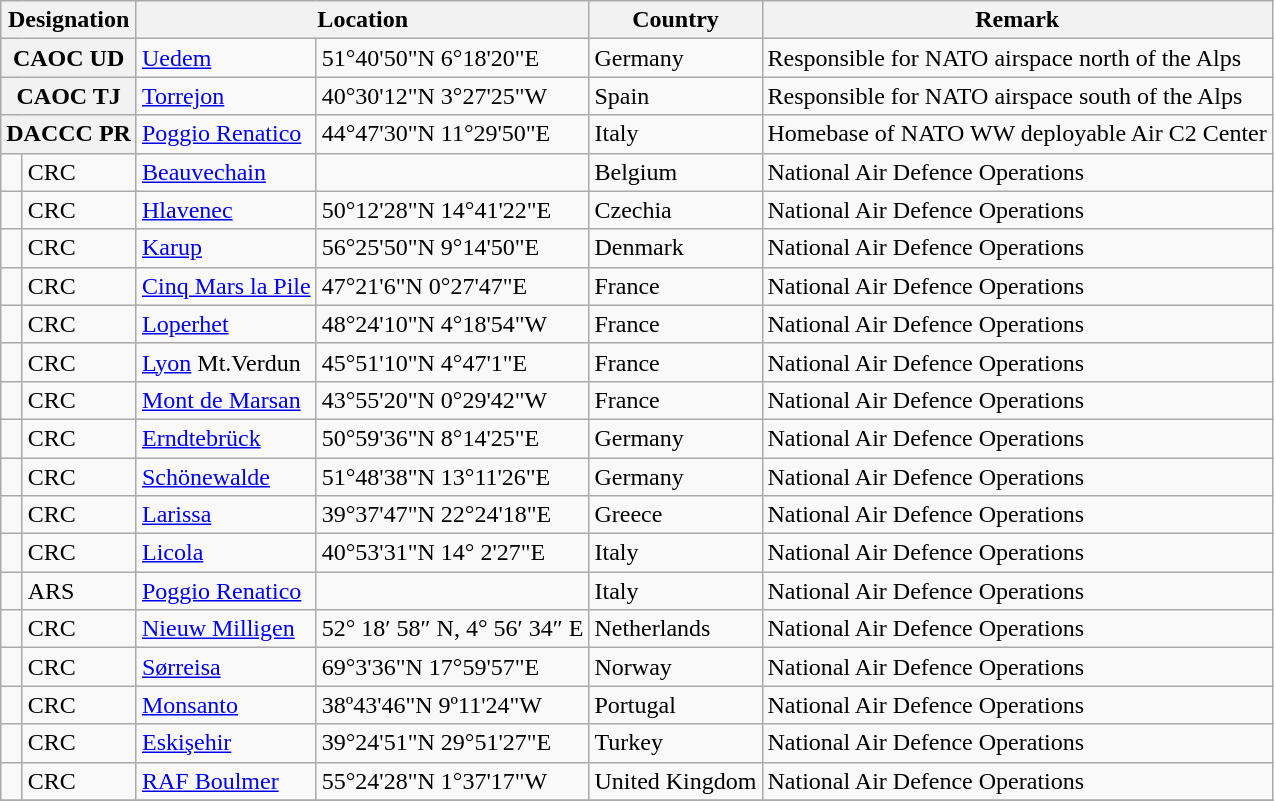<table class="wikitable">
<tr>
<th colspan="3">Designation</th>
<th colspan="2">Location</th>
<th>Country</th>
<th>Remark</th>
</tr>
<tr>
<th scope="row" colspan="3">CAOC UD</th>
<td><a href='#'>Uedem</a></td>
<td>51°40'50"N  6°18'20"E</td>
<td>Germany</td>
<td>Responsible for NATO airspace north of the Alps</td>
</tr>
<tr>
<th scope="row" colspan="3">CAOC TJ</th>
<td><a href='#'>Torrejon</a></td>
<td>40°30'12"N 3°27'25"W</td>
<td>Spain</td>
<td>Responsible for NATO airspace south of the Alps</td>
</tr>
<tr>
<th scope="row" colspan="3">DACCC PR</th>
<td><a href='#'>Poggio Renatico</a></td>
<td>44°47'30"N 11°29'50"E</td>
<td>Italy</td>
<td>Homebase of NATO WW deployable Air C2 Center</td>
</tr>
<tr>
<td></td>
<td colspan="2">CRC</td>
<td><a href='#'>Beauvechain</a></td>
<td></td>
<td>Belgium</td>
<td>National Air Defence Operations</td>
</tr>
<tr>
<td></td>
<td colspan="2">CRC</td>
<td><a href='#'>Hlavenec</a></td>
<td>50°12'28"N 14°41'22"E</td>
<td>Czechia</td>
<td>National Air Defence Operations</td>
</tr>
<tr>
<td></td>
<td colspan="2">CRC</td>
<td><a href='#'>Karup</a></td>
<td>56°25'50"N 9°14'50"E</td>
<td>Denmark</td>
<td>National Air Defence Operations</td>
</tr>
<tr>
<td></td>
<td colspan="2">CRC</td>
<td><a href='#'>Cinq Mars la Pile</a></td>
<td>47°21'6"N  0°27'47"E</td>
<td>France</td>
<td>National Air Defence Operations</td>
</tr>
<tr>
<td></td>
<td colspan="2">CRC</td>
<td><a href='#'>Loperhet</a></td>
<td>48°24'10"N 4°18'54"W</td>
<td>France</td>
<td>National Air Defence Operations</td>
</tr>
<tr>
<td></td>
<td colspan="2">CRC</td>
<td><a href='#'>Lyon</a> Mt.Verdun</td>
<td>45°51'10"N 4°47'1"E</td>
<td>France</td>
<td>National Air Defence Operations</td>
</tr>
<tr>
<td></td>
<td colspan="2">CRC</td>
<td><a href='#'>Mont de Marsan</a></td>
<td>43°55'20"N 0°29'42"W</td>
<td>France</td>
<td>National Air Defence Operations</td>
</tr>
<tr>
<td></td>
<td colspan="2">CRC</td>
<td><a href='#'>Erndtebrück</a></td>
<td>50°59'36"N 8°14'25"E</td>
<td>Germany</td>
<td>National Air Defence Operations</td>
</tr>
<tr>
<td></td>
<td colspan="2">CRC</td>
<td><a href='#'>Schönewalde</a></td>
<td>51°48'38"N 13°11'26"E</td>
<td>Germany</td>
<td>National Air Defence Operations</td>
</tr>
<tr>
<td></td>
<td colspan="2">CRC</td>
<td><a href='#'>Larissa</a></td>
<td>39°37'47"N 22°24'18"E</td>
<td>Greece</td>
<td>National Air Defence Operations</td>
</tr>
<tr>
<td></td>
<td colspan="2">CRC</td>
<td><a href='#'>Licola</a></td>
<td>40°53'31"N 14° 2'27"E</td>
<td>Italy</td>
<td>National Air Defence Operations</td>
</tr>
<tr>
<td></td>
<td colspan="2">ARS</td>
<td><a href='#'>Poggio Renatico</a></td>
<td></td>
<td>Italy</td>
<td>National Air Defence Operations</td>
</tr>
<tr>
<td></td>
<td colspan="2">CRC</td>
<td><a href='#'>Nieuw Milligen</a></td>
<td>52° 18′ 58″ N, 4° 56′ 34″ E</td>
<td>Netherlands</td>
<td>National Air Defence Operations</td>
</tr>
<tr>
<td></td>
<td colspan="2">CRC</td>
<td><a href='#'>Sørreisa</a></td>
<td>69°3'36"N 17°59'57"E</td>
<td>Norway</td>
<td>National Air Defence Operations</td>
</tr>
<tr>
<td></td>
<td colspan="2">CRC</td>
<td><a href='#'>Monsanto</a></td>
<td>38º43'46"N 9º11'24"W</td>
<td>Portugal</td>
<td>National Air Defence Operations</td>
</tr>
<tr>
<td></td>
<td colspan="2">CRC</td>
<td><a href='#'>Eskişehir</a></td>
<td>39°24'51"N 29°51'27"E</td>
<td>Turkey</td>
<td>National Air Defence Operations</td>
</tr>
<tr>
<td></td>
<td colspan="2">CRC</td>
<td><a href='#'>RAF Boulmer</a></td>
<td>55°24'28"N 1°37'17"W</td>
<td>United Kingdom</td>
<td>National Air Defence Operations</td>
</tr>
<tr>
</tr>
</table>
